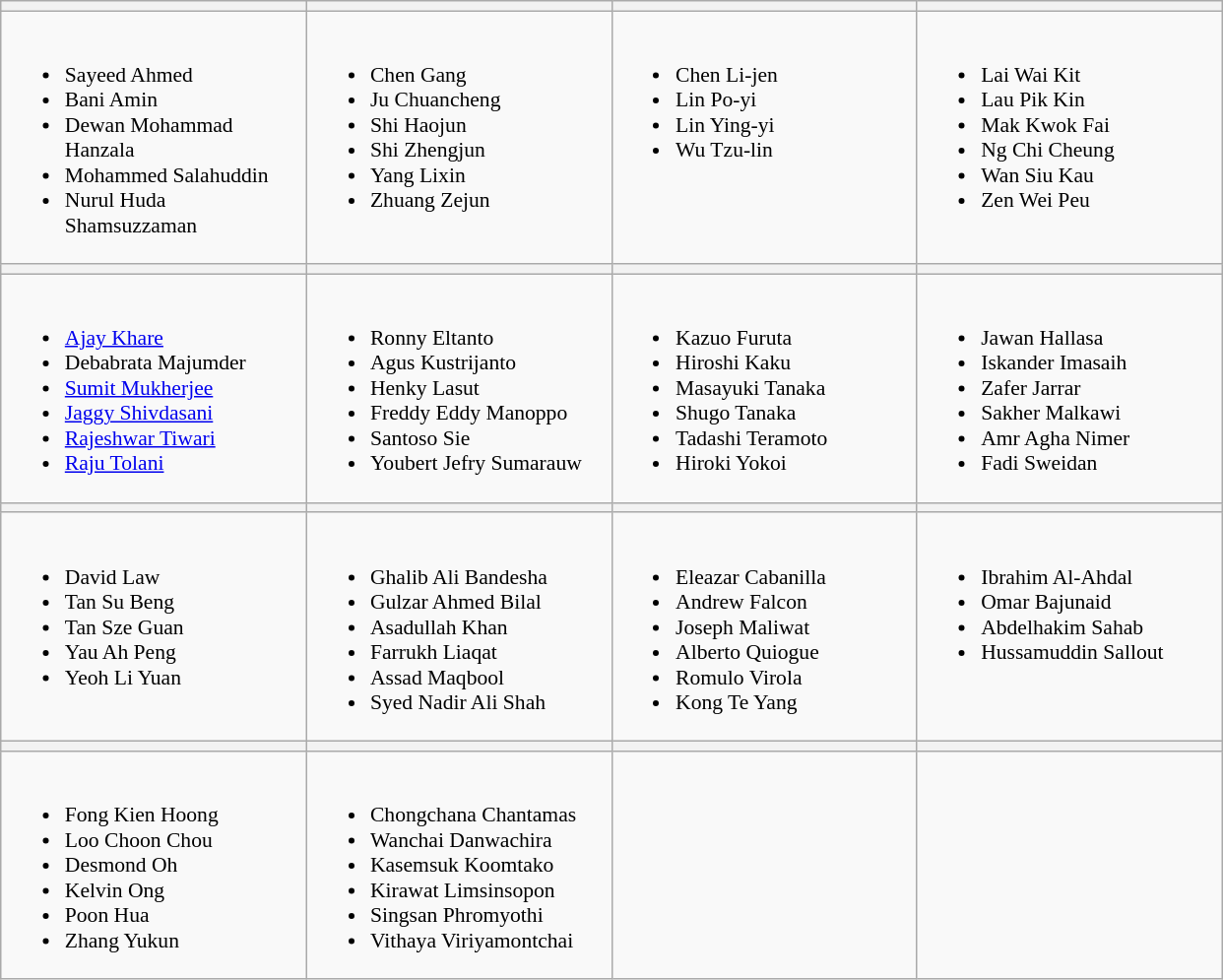<table class="wikitable" style="font-size:90%">
<tr>
<th width=200></th>
<th width=200></th>
<th width=200></th>
<th width=200></th>
</tr>
<tr>
<td valign=top><br><ul><li>Sayeed Ahmed</li><li>Bani Amin</li><li>Dewan Mohammad Hanzala</li><li>Mohammed Salahuddin</li><li>Nurul Huda Shamsuzzaman</li></ul></td>
<td valign=top><br><ul><li>Chen Gang</li><li>Ju Chuancheng</li><li>Shi Haojun</li><li>Shi Zhengjun</li><li>Yang Lixin</li><li>Zhuang Zejun</li></ul></td>
<td valign=top><br><ul><li>Chen Li-jen</li><li>Lin Po-yi</li><li>Lin Ying-yi</li><li>Wu Tzu-lin</li></ul></td>
<td valign=top><br><ul><li>Lai Wai Kit</li><li>Lau Pik Kin</li><li>Mak Kwok Fai</li><li>Ng Chi Cheung</li><li>Wan Siu Kau</li><li>Zen Wei Peu</li></ul></td>
</tr>
<tr>
<th></th>
<th></th>
<th></th>
<th></th>
</tr>
<tr>
<td valign=top><br><ul><li><a href='#'>Ajay Khare</a></li><li>Debabrata Majumder</li><li><a href='#'>Sumit Mukherjee</a></li><li><a href='#'>Jaggy Shivdasani</a></li><li><a href='#'>Rajeshwar Tiwari</a></li><li><a href='#'>Raju Tolani</a></li></ul></td>
<td valign=top><br><ul><li>Ronny Eltanto</li><li>Agus Kustrijanto</li><li>Henky Lasut</li><li>Freddy Eddy Manoppo</li><li>Santoso Sie</li><li>Youbert Jefry Sumarauw</li></ul></td>
<td valign=top><br><ul><li>Kazuo Furuta</li><li>Hiroshi Kaku</li><li>Masayuki Tanaka</li><li>Shugo Tanaka</li><li>Tadashi Teramoto</li><li>Hiroki Yokoi</li></ul></td>
<td valign=top><br><ul><li>Jawan Hallasa</li><li>Iskander Imasaih</li><li>Zafer Jarrar</li><li>Sakher Malkawi</li><li>Amr Agha Nimer</li><li>Fadi Sweidan</li></ul></td>
</tr>
<tr>
<th></th>
<th></th>
<th></th>
<th></th>
</tr>
<tr>
<td valign=top><br><ul><li>David Law</li><li>Tan Su Beng</li><li>Tan Sze Guan</li><li>Yau Ah Peng</li><li>Yeoh Li Yuan</li></ul></td>
<td valign=top><br><ul><li>Ghalib Ali Bandesha</li><li>Gulzar Ahmed Bilal</li><li>Asadullah Khan</li><li>Farrukh Liaqat</li><li>Assad Maqbool</li><li>Syed Nadir Ali Shah</li></ul></td>
<td valign=top><br><ul><li>Eleazar Cabanilla</li><li>Andrew Falcon</li><li>Joseph Maliwat</li><li>Alberto Quiogue</li><li>Romulo Virola</li><li>Kong Te Yang</li></ul></td>
<td valign=top><br><ul><li>Ibrahim Al-Ahdal</li><li>Omar Bajunaid</li><li>Abdelhakim Sahab</li><li>Hussamuddin Sallout</li></ul></td>
</tr>
<tr>
<th></th>
<th></th>
<th></th>
<th></th>
</tr>
<tr>
<td valign=top><br><ul><li>Fong Kien Hoong</li><li>Loo Choon Chou</li><li>Desmond Oh</li><li>Kelvin Ong</li><li>Poon Hua</li><li>Zhang Yukun</li></ul></td>
<td valign=top><br><ul><li>Chongchana Chantamas</li><li>Wanchai Danwachira</li><li>Kasemsuk Koomtako</li><li>Kirawat Limsinsopon</li><li>Singsan Phromyothi</li><li>Vithaya Viriyamontchai</li></ul></td>
<td valign=top></td>
<td valign=top></td>
</tr>
</table>
